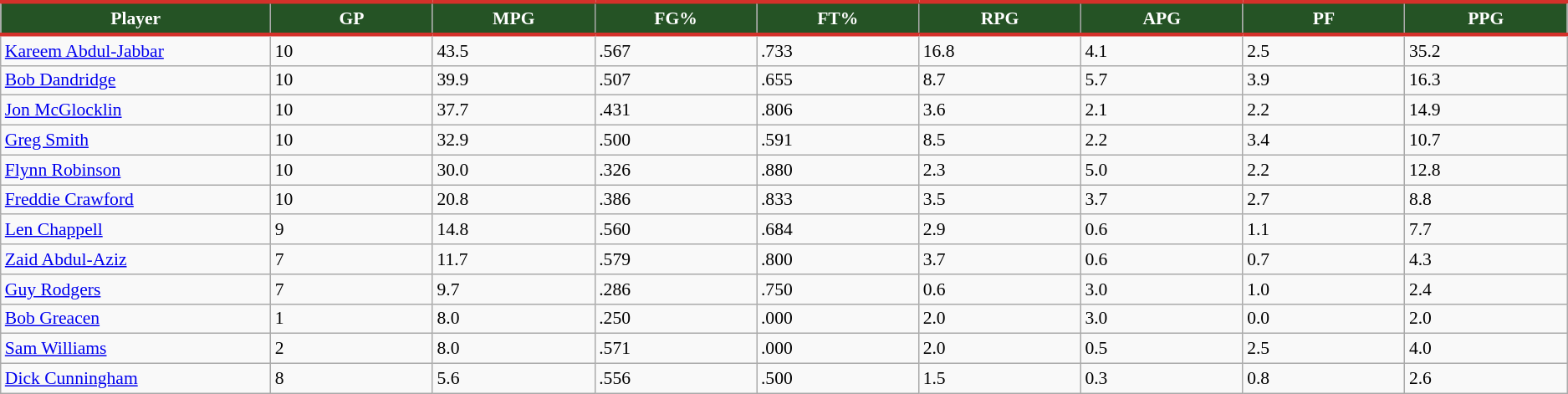<table class="wikitable sortable" style="font-size: 90%">
<tr>
<th style="background:#255325; color:#FFFFFF; border-top:#D4312A 3px solid; border-bottom:#D4312A 3px solid;"  width="10%">Player</th>
<th style="background:#255325; color:#FFFFFF; border-top:#D4312A 3px solid; border-bottom:#D4312A 3px solid;" width="6%">GP</th>
<th style="background:#255325; color:#FFFFFF; border-top:#D4312A 3px solid; border-bottom:#D4312A 3px solid;" width="6%">MPG</th>
<th style="background:#255325; color:#FFFFFF; border-top:#D4312A 3px solid; border-bottom:#D4312A 3px solid;" width="6%">FG%</th>
<th style="background:#255325; color:#FFFFFF; border-top:#D4312A 3px solid; border-bottom:#D4312A 3px solid;" width="6%">FT%</th>
<th style="background:#255325; color:#FFFFFF; border-top:#D4312A 3px solid; border-bottom:#D4312A 3px solid;" width="6%">RPG</th>
<th style="background:#255325; color:#FFFFFF; border-top:#D4312A 3px solid; border-bottom:#D4312A 3px solid;" width="6%">APG</th>
<th style="background:#255325; color:#FFFFFF; border-top:#D4312A 3px solid; border-bottom:#D4312A 3px solid;" width="6%">PF</th>
<th style="background:#255325; color:#FFFFFF; border-top:#D4312A 3px solid; border-bottom:#D4312A 3px solid;" width="6%">PPG</th>
</tr>
<tr>
<td><a href='#'>Kareem Abdul-Jabbar</a></td>
<td>10</td>
<td>43.5</td>
<td>.567</td>
<td>.733</td>
<td>16.8</td>
<td>4.1</td>
<td>2.5</td>
<td>35.2</td>
</tr>
<tr>
<td><a href='#'>Bob Dandridge</a></td>
<td>10</td>
<td>39.9</td>
<td>.507</td>
<td>.655</td>
<td>8.7</td>
<td>5.7</td>
<td>3.9</td>
<td>16.3</td>
</tr>
<tr>
<td><a href='#'>Jon McGlocklin</a></td>
<td>10</td>
<td>37.7</td>
<td>.431</td>
<td>.806</td>
<td>3.6</td>
<td>2.1</td>
<td>2.2</td>
<td>14.9</td>
</tr>
<tr>
<td><a href='#'>Greg Smith</a></td>
<td>10</td>
<td>32.9</td>
<td>.500</td>
<td>.591</td>
<td>8.5</td>
<td>2.2</td>
<td>3.4</td>
<td>10.7</td>
</tr>
<tr>
<td><a href='#'>Flynn Robinson</a></td>
<td>10</td>
<td>30.0</td>
<td>.326</td>
<td>.880</td>
<td>2.3</td>
<td>5.0</td>
<td>2.2</td>
<td>12.8</td>
</tr>
<tr>
<td><a href='#'>Freddie Crawford</a></td>
<td>10</td>
<td>20.8</td>
<td>.386</td>
<td>.833</td>
<td>3.5</td>
<td>3.7</td>
<td>2.7</td>
<td>8.8</td>
</tr>
<tr>
<td><a href='#'>Len Chappell</a></td>
<td>9</td>
<td>14.8</td>
<td>.560</td>
<td>.684</td>
<td>2.9</td>
<td>0.6</td>
<td>1.1</td>
<td>7.7</td>
</tr>
<tr>
<td><a href='#'>Zaid Abdul-Aziz</a></td>
<td>7</td>
<td>11.7</td>
<td>.579</td>
<td>.800</td>
<td>3.7</td>
<td>0.6</td>
<td>0.7</td>
<td>4.3</td>
</tr>
<tr>
<td><a href='#'>Guy Rodgers</a></td>
<td>7</td>
<td>9.7</td>
<td>.286</td>
<td>.750</td>
<td>0.6</td>
<td>3.0</td>
<td>1.0</td>
<td>2.4</td>
</tr>
<tr>
<td><a href='#'>Bob Greacen</a></td>
<td>1</td>
<td>8.0</td>
<td>.250</td>
<td>.000</td>
<td>2.0</td>
<td>3.0</td>
<td>0.0</td>
<td>2.0</td>
</tr>
<tr>
<td><a href='#'>Sam Williams</a></td>
<td>2</td>
<td>8.0</td>
<td>.571</td>
<td>.000</td>
<td>2.0</td>
<td>0.5</td>
<td>2.5</td>
<td>4.0</td>
</tr>
<tr>
<td><a href='#'>Dick Cunningham</a></td>
<td>8</td>
<td>5.6</td>
<td>.556</td>
<td>.500</td>
<td>1.5</td>
<td>0.3</td>
<td>0.8</td>
<td>2.6</td>
</tr>
</table>
